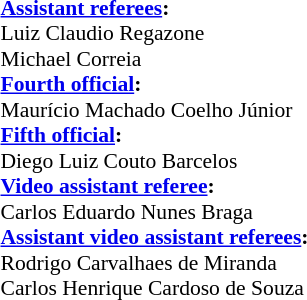<table width=50% style="font-size: 90%">
<tr>
<td><br><strong><a href='#'>Assistant referees</a>:</strong>
<br>Luiz Claudio Regazone
<br>Michael Correia
<br><strong><a href='#'>Fourth official</a>:</strong>
<br>Maurício Machado Coelho Júnior
<br><strong><a href='#'>Fifth official</a>:</strong>
<br>Diego Luiz Couto Barcelos
<br><strong><a href='#'>Video assistant referee</a>:</strong>
<br>Carlos Eduardo Nunes Braga
<br><strong><a href='#'>Assistant video assistant referees</a>:</strong>
<br>Rodrigo Carvalhaes de Miranda
<br>Carlos Henrique Cardoso de Souza</td>
</tr>
</table>
